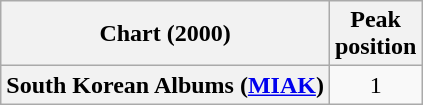<table class="wikitable plainrowheaders">
<tr>
<th scope="col">Chart (2000)</th>
<th scope="col">Peak<br>position</th>
</tr>
<tr>
<th scope="row">South Korean Albums (<a href='#'>MIAK</a>)</th>
<td align="center">1</td>
</tr>
</table>
